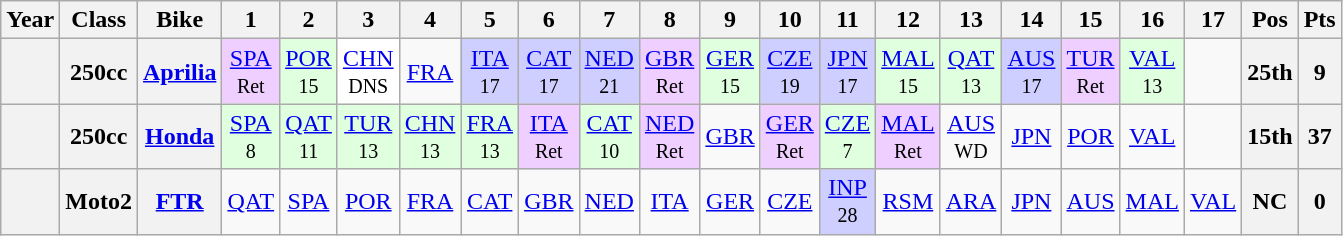<table class="wikitable" style="text-align:center">
<tr>
<th>Year</th>
<th>Class</th>
<th>Bike</th>
<th>1</th>
<th>2</th>
<th>3</th>
<th>4</th>
<th>5</th>
<th>6</th>
<th>7</th>
<th>8</th>
<th>9</th>
<th>10</th>
<th>11</th>
<th>12</th>
<th>13</th>
<th>14</th>
<th>15</th>
<th>16</th>
<th>17</th>
<th>Pos</th>
<th>Pts</th>
</tr>
<tr>
<th align="left"></th>
<th align="left">250cc</th>
<th align="left"><a href='#'>Aprilia</a></th>
<td style="background:#EFCFFF;"><a href='#'>SPA</a><br><small>Ret</small></td>
<td style="background:#DFFFDF;"><a href='#'>POR</a><br><small>15</small></td>
<td style="background:#FFFFFF;"><a href='#'>CHN</a><br><small>DNS</small></td>
<td><a href='#'>FRA</a></td>
<td style="background:#CFCFFF;"><a href='#'>ITA</a><br><small>17</small></td>
<td style="background:#CFCFFF;"><a href='#'>CAT</a><br><small>17</small></td>
<td style="background:#CFCFFF;"><a href='#'>NED</a><br><small>21</small></td>
<td style="background:#EFCFFF;"><a href='#'>GBR</a><br><small>Ret</small></td>
<td style="background:#DFFFDF;"><a href='#'>GER</a><br><small>15</small></td>
<td style="background:#CFCFFF;"><a href='#'>CZE</a><br><small>19</small></td>
<td style="background:#CFCFFF;"><a href='#'>JPN</a><br><small>17</small></td>
<td style="background:#DFFFDF;"><a href='#'>MAL</a><br><small>15</small></td>
<td style="background:#DFFFDF;"><a href='#'>QAT</a><br><small>13</small></td>
<td style="background:#CFCFFF;"><a href='#'>AUS</a><br><small>17</small></td>
<td style="background:#EFCFFF;"><a href='#'>TUR</a><br><small>Ret</small></td>
<td style="background:#DFFFDF;"><a href='#'>VAL</a><br><small>13</small></td>
<td></td>
<th>25th</th>
<th>9</th>
</tr>
<tr>
<th align="left"></th>
<th align="left">250cc</th>
<th align="left"><a href='#'>Honda</a></th>
<td style="background:#DFFFDF;"><a href='#'>SPA</a><br><small>8</small></td>
<td style="background:#DFFFDF;"><a href='#'>QAT</a><br><small>11</small></td>
<td style="background:#DFFFDF;"><a href='#'>TUR</a><br><small>13</small></td>
<td style="background:#DFFFDF;"><a href='#'>CHN</a><br><small>13</small></td>
<td style="background:#DFFFDF;"><a href='#'>FRA</a><br><small>13</small></td>
<td style="background:#EFCFFF;"><a href='#'>ITA</a><br><small>Ret</small></td>
<td style="background:#DFFFDF;"><a href='#'>CAT</a><br><small>10</small></td>
<td style="background:#EFCFFF;"><a href='#'>NED</a><br><small>Ret</small></td>
<td><a href='#'>GBR</a></td>
<td style="background:#EFCFFF;"><a href='#'>GER</a><br><small>Ret</small></td>
<td style="background:#DFFFDF;"><a href='#'>CZE</a><br><small>7</small></td>
<td style="background:#EFCFFF;"><a href='#'>MAL</a><br><small>Ret</small></td>
<td><a href='#'>AUS</a><br><small>WD</small></td>
<td><a href='#'>JPN</a></td>
<td><a href='#'>POR</a></td>
<td><a href='#'>VAL</a></td>
<td></td>
<th>15th</th>
<th>37</th>
</tr>
<tr>
<th align="left"></th>
<th align="left">Moto2</th>
<th align="left"><a href='#'>FTR</a></th>
<td><a href='#'>QAT</a></td>
<td><a href='#'>SPA</a></td>
<td><a href='#'>POR</a></td>
<td><a href='#'>FRA</a></td>
<td><a href='#'>CAT</a></td>
<td><a href='#'>GBR</a></td>
<td><a href='#'>NED</a></td>
<td><a href='#'>ITA</a></td>
<td><a href='#'>GER</a></td>
<td><a href='#'>CZE</a></td>
<td style="background:#CFCFFF;"><a href='#'>INP</a><br><small>28</small></td>
<td><a href='#'>RSM</a></td>
<td><a href='#'>ARA</a></td>
<td><a href='#'>JPN</a></td>
<td><a href='#'>AUS</a></td>
<td><a href='#'>MAL</a></td>
<td><a href='#'>VAL</a></td>
<th>NC</th>
<th>0</th>
</tr>
</table>
